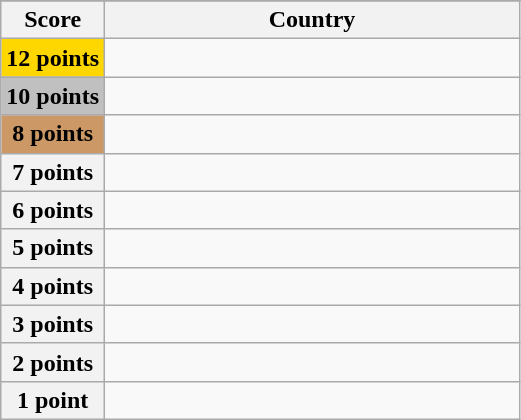<table class="wikitable">
<tr>
</tr>
<tr>
<th scope="col" width="20%">Score</th>
<th scope="col">Country</th>
</tr>
<tr>
<th scope="row" style="background:gold">12 points</th>
<td></td>
</tr>
<tr>
<th scope="row" style="background:silver">10 points</th>
<td></td>
</tr>
<tr>
<th scope="row" style="background:#CC9966">8 points</th>
<td></td>
</tr>
<tr>
<th scope="row">7 points</th>
<td></td>
</tr>
<tr>
<th scope="row">6 points</th>
<td></td>
</tr>
<tr>
<th scope="row">5 points</th>
<td></td>
</tr>
<tr>
<th scope="row">4 points</th>
<td></td>
</tr>
<tr>
<th scope="row">3 points</th>
<td></td>
</tr>
<tr>
<th scope="row">2 points</th>
<td></td>
</tr>
<tr>
<th scope="row">1 point</th>
<td></td>
</tr>
</table>
